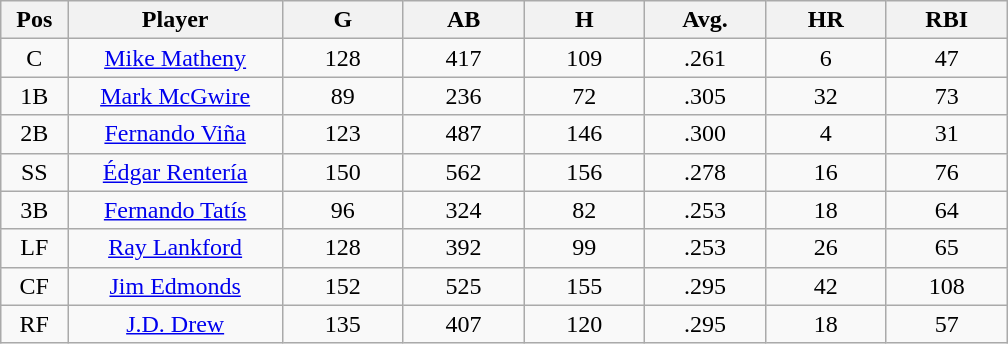<table class="wikitable sortable">
<tr>
<th bgcolor="#DDDDFF" width="5%">Pos</th>
<th bgcolor="#DDDDFF" width="16%">Player</th>
<th bgcolor="#DDDDFF" width="9%">G</th>
<th bgcolor="#DDDDFF" width="9%">AB</th>
<th bgcolor="#DDDDFF" width="9%">H</th>
<th bgcolor="#DDDDFF" width="9%">Avg.</th>
<th bgcolor="#DDDDFF" width="9%">HR</th>
<th bgcolor="#DDDDFF" width="9%">RBI</th>
</tr>
<tr align="center">
<td>C</td>
<td><a href='#'>Mike Matheny</a></td>
<td>128</td>
<td>417</td>
<td>109</td>
<td>.261</td>
<td>6</td>
<td>47</td>
</tr>
<tr align="center">
<td>1B</td>
<td><a href='#'>Mark McGwire</a></td>
<td>89</td>
<td>236</td>
<td>72</td>
<td>.305</td>
<td>32</td>
<td>73</td>
</tr>
<tr align="center">
<td>2B</td>
<td><a href='#'>Fernando Viña</a></td>
<td>123</td>
<td>487</td>
<td>146</td>
<td>.300</td>
<td>4</td>
<td>31</td>
</tr>
<tr align="center">
<td>SS</td>
<td><a href='#'>Édgar Rentería</a></td>
<td>150</td>
<td>562</td>
<td>156</td>
<td>.278</td>
<td>16</td>
<td>76</td>
</tr>
<tr align="center">
<td>3B</td>
<td><a href='#'>Fernando Tatís</a></td>
<td>96</td>
<td>324</td>
<td>82</td>
<td>.253</td>
<td>18</td>
<td>64</td>
</tr>
<tr align="center">
<td>LF</td>
<td><a href='#'>Ray Lankford</a></td>
<td>128</td>
<td>392</td>
<td>99</td>
<td>.253</td>
<td>26</td>
<td>65</td>
</tr>
<tr align="center">
<td>CF</td>
<td><a href='#'>Jim Edmonds</a></td>
<td>152</td>
<td>525</td>
<td>155</td>
<td>.295</td>
<td>42</td>
<td>108</td>
</tr>
<tr align="center">
<td>RF</td>
<td><a href='#'>J.D. Drew</a></td>
<td>135</td>
<td>407</td>
<td>120</td>
<td>.295</td>
<td>18</td>
<td>57</td>
</tr>
</table>
